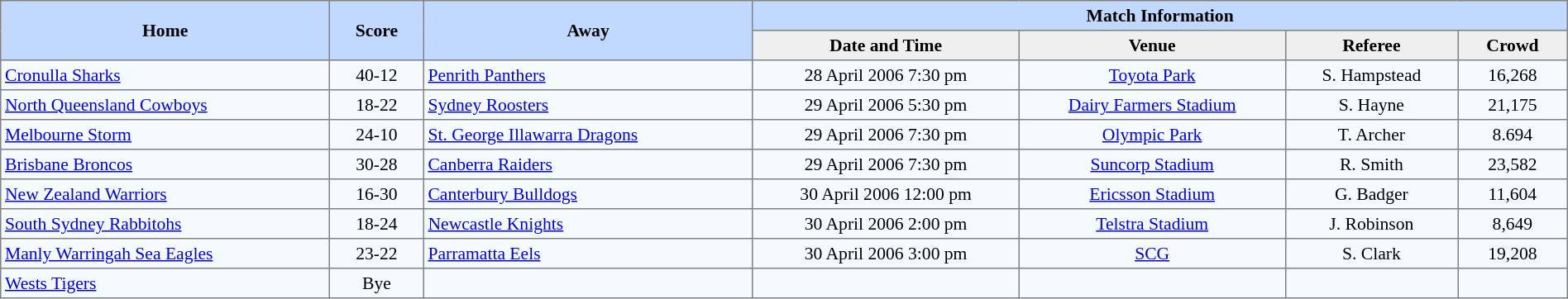<table border=1 style="border-collapse:collapse; font-size:90%;" cellpadding=3 cellspacing=0 width=100%>
<tr bgcolor=#C1D8FF>
<th rowspan=2 width=21%>Home</th>
<th rowspan=2 width=6%>Score</th>
<th rowspan=2 width=21%>Away</th>
<th colspan=6>Match Information</th>
</tr>
<tr bgcolor=#EFEFEF>
<th width=17%>Date and Time</th>
<th width=17%>Venue</th>
<th width=11%>Referee</th>
<th width=7%>Crowd</th>
</tr>
<tr align=center bgcolor=#F5FAFF>
<td align=left> <a href='#'>Cronulla Sharks</a></td>
<td>40-12</td>
<td align=left> <a href='#'>Penrith Panthers</a></td>
<td>28 April 2006 7:30 pm</td>
<td><a href='#'>Toyota Park</a></td>
<td>S. Hampstead</td>
<td>16,268</td>
</tr>
<tr align=center bgcolor=#F5FAFF>
<td align=left> <a href='#'>North Queensland Cowboys</a></td>
<td>18-22</td>
<td align=left> <a href='#'>Sydney Roosters</a></td>
<td>29 April 2006 5:30 pm</td>
<td><a href='#'>Dairy Farmers Stadium</a></td>
<td>S. Hayne</td>
<td>21,175</td>
</tr>
<tr align=center bgcolor=#F5FAFF>
<td align=left> <a href='#'>Melbourne Storm</a></td>
<td>24-10</td>
<td align=left> <a href='#'>St. George Illawarra Dragons</a></td>
<td>29 April 2006 7:30 pm</td>
<td><a href='#'>Olympic Park</a></td>
<td>T. Archer</td>
<td>8.694</td>
</tr>
<tr align=center bgcolor=#F5FAFF>
<td align=left> <a href='#'>Brisbane Broncos</a></td>
<td>30-28</td>
<td align=left> <a href='#'>Canberra Raiders</a></td>
<td>29 April 2006 7:30 pm</td>
<td><a href='#'>Suncorp Stadium</a></td>
<td>R. Smith</td>
<td>23,582</td>
</tr>
<tr align=center bgcolor=#F5FAFF>
<td align=left> <a href='#'>New Zealand Warriors</a></td>
<td>16-30</td>
<td align=left> <a href='#'>Canterbury Bulldogs</a></td>
<td>30 April 2006 12:00 pm</td>
<td><a href='#'>Ericsson Stadium</a></td>
<td>G. Badger</td>
<td>11,604</td>
</tr>
<tr align=center bgcolor=#F5FAFF>
<td align=left> <a href='#'>South Sydney Rabbitohs</a></td>
<td>18-24</td>
<td align=left> <a href='#'>Newcastle Knights</a></td>
<td>30 April 2006 2:00 pm</td>
<td><a href='#'>Telstra Stadium</a></td>
<td>J. Robinson</td>
<td>8,649</td>
</tr>
<tr align=center bgcolor=#F5FAFF>
<td align=left> <a href='#'>Manly Warringah Sea Eagles</a></td>
<td>23-22</td>
<td align=left> <a href='#'>Parramatta Eels</a></td>
<td>30 April 2006 3:00 pm</td>
<td><a href='#'>SCG</a></td>
<td>S. Clark</td>
<td>19,208</td>
</tr>
<tr align=center bgcolor=#F5FAFF>
<td align=left> <a href='#'>Wests Tigers</a></td>
<td>Bye</td>
<td></td>
<td></td>
<td></td>
<td></td>
<td></td>
</tr>
</table>
